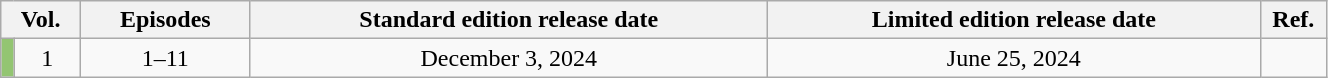<table class="wikitable" style="text-align: center; width: 70%;">
<tr>
<th colspan="2">Vol.</th>
<th>Episodes</th>
<th>Standard edition release date</th>
<th>Limited edition release date</th>
<th width="5%">Ref.</th>
</tr>
<tr>
<td width="1%" style="background: #93C572;"></td>
<td>1</td>
<td>1–11</td>
<td>December 3, 2024</td>
<td>June 25, 2024</td>
<td></td>
</tr>
</table>
